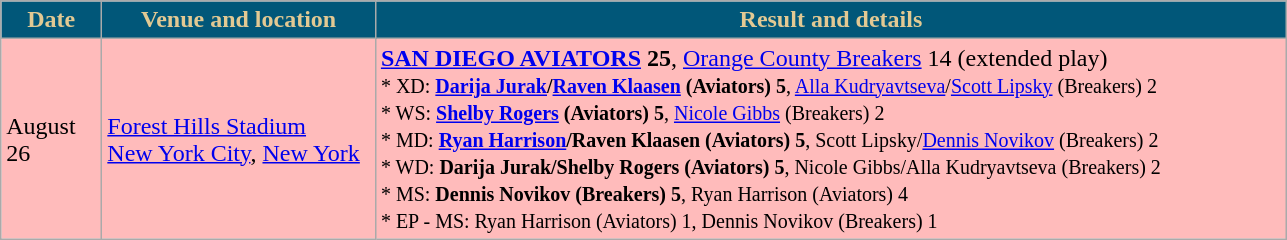<table class="wikitable" style="text-align:left">
<tr>
<th style="background:#015779; color:#E2C993" width="60px">Date</th>
<th style="background:#015779; color:#E2C993" width="175px">Venue and location</th>
<th style="background:#015779; color:#E2C993" width="600px">Result and details</th>
</tr>
<tr bgcolor="FFBBBB">
<td>August 26</td>
<td><a href='#'>Forest Hills Stadium</a><br><a href='#'>New York City</a>, <a href='#'>New York</a></td>
<td><strong><a href='#'>SAN DIEGO AVIATORS</a> 25</strong>, <a href='#'>Orange County Breakers</a> 14 (extended play)<br><small>* XD: <strong><a href='#'>Darija Jurak</a>/<a href='#'>Raven Klaasen</a> (Aviators) 5</strong>, <a href='#'>Alla Kudryavtseva</a>/<a href='#'>Scott Lipsky</a> (Breakers) 2<br>* WS: <strong><a href='#'>Shelby Rogers</a> (Aviators) 5</strong>, <a href='#'>Nicole Gibbs</a> (Breakers) 2<br>* MD: <strong><a href='#'>Ryan Harrison</a>/Raven Klaasen (Aviators) 5</strong>, Scott Lipsky/<a href='#'>Dennis Novikov</a> (Breakers) 2<br>* WD: <strong>Darija Jurak/Shelby Rogers (Aviators) 5</strong>, Nicole Gibbs/Alla Kudryavtseva (Breakers) 2<br>* MS: <strong>Dennis Novikov (Breakers) 5</strong>, Ryan Harrison (Aviators) 4<br>* EP - MS: Ryan Harrison (Aviators) 1, Dennis Novikov (Breakers) 1</small></td>
</tr>
</table>
